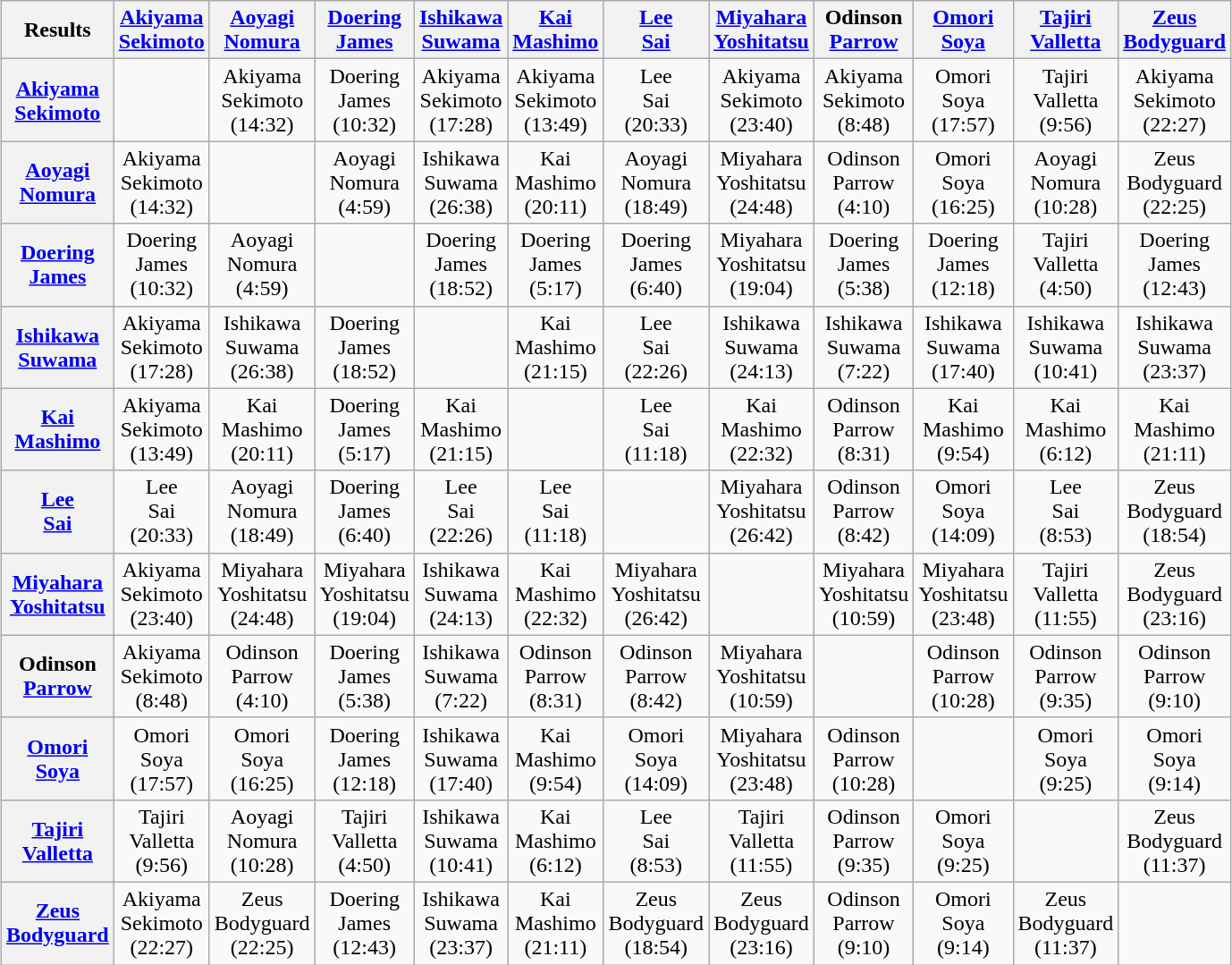<table class="wikitable" style="text-align:center; margin: 1em auto 1em auto">
<tr>
<th>Results</th>
<th><a href='#'>Akiyama</a><br><a href='#'>Sekimoto</a></th>
<th><a href='#'>Aoyagi</a><br><a href='#'>Nomura</a></th>
<th><a href='#'>Doering</a><br><a href='#'>James</a></th>
<th><a href='#'>Ishikawa</a><br><a href='#'>Suwama</a></th>
<th><a href='#'>Kai</a><br><a href='#'>Mashimo</a></th>
<th><a href='#'>Lee</a><br><a href='#'>Sai</a></th>
<th><a href='#'>Miyahara</a><br><a href='#'>Yoshitatsu</a></th>
<th>Odinson<br><a href='#'>Parrow</a></th>
<th><a href='#'>Omori</a><br><a href='#'>Soya</a></th>
<th><a href='#'>Tajiri</a><br><a href='#'>Valletta</a></th>
<th><a href='#'>Zeus</a><br><a href='#'>Bodyguard</a></th>
</tr>
<tr>
<th><a href='#'>Akiyama</a><br><a href='#'>Sekimoto</a></th>
<td></td>
<td>Akiyama<br>Sekimoto<br>(14:32)</td>
<td>Doering<br>James<br>(10:32)</td>
<td>Akiyama<br>Sekimoto<br>(17:28)</td>
<td>Akiyama<br>Sekimoto<br>(13:49)</td>
<td>Lee<br>Sai<br>(20:33)</td>
<td>Akiyama<br>Sekimoto<br>(23:40)</td>
<td>Akiyama<br>Sekimoto<br>(8:48)</td>
<td>Omori<br>Soya<br>(17:57)</td>
<td>Tajiri<br>Valletta<br>(9:56)</td>
<td>Akiyama<br>Sekimoto<br>(22:27)</td>
</tr>
<tr>
<th><a href='#'>Aoyagi</a><br><a href='#'>Nomura</a></th>
<td>Akiyama<br>Sekimoto<br>(14:32)</td>
<td></td>
<td>Aoyagi<br>Nomura<br>(4:59)</td>
<td>Ishikawa<br>Suwama<br>(26:38)</td>
<td>Kai<br>Mashimo<br>(20:11)</td>
<td>Aoyagi<br>Nomura<br>(18:49)</td>
<td>Miyahara<br>Yoshitatsu<br>(24:48)</td>
<td>Odinson<br>Parrow<br>(4:10)</td>
<td>Omori<br>Soya<br>(16:25)</td>
<td>Aoyagi<br>Nomura<br>(10:28)</td>
<td>Zeus<br>Bodyguard<br>(22:25)</td>
</tr>
<tr>
<th><a href='#'>Doering</a><br><a href='#'>James</a></th>
<td>Doering<br>James<br>(10:32)</td>
<td>Aoyagi<br>Nomura<br>(4:59)</td>
<td></td>
<td>Doering<br>James<br>(18:52)</td>
<td>Doering<br>James<br>(5:17)</td>
<td>Doering<br>James<br>(6:40)</td>
<td>Miyahara<br>Yoshitatsu<br>(19:04)</td>
<td>Doering<br>James<br>(5:38)</td>
<td>Doering<br>James<br>(12:18)</td>
<td>Tajiri<br>Valletta<br>(4:50)</td>
<td>Doering<br>James<br>(12:43)</td>
</tr>
<tr>
<th><a href='#'>Ishikawa</a><br><a href='#'>Suwama</a></th>
<td>Akiyama<br>Sekimoto<br>(17:28)</td>
<td>Ishikawa<br>Suwama<br>(26:38)</td>
<td>Doering<br>James<br>(18:52)</td>
<td></td>
<td>Kai<br>Mashimo<br>(21:15)</td>
<td>Lee<br>Sai<br>(22:26)</td>
<td>Ishikawa<br>Suwama<br>(24:13)</td>
<td>Ishikawa<br>Suwama<br>(7:22)</td>
<td>Ishikawa<br>Suwama<br>(17:40)</td>
<td>Ishikawa<br>Suwama<br>(10:41)</td>
<td>Ishikawa<br>Suwama<br>(23:37)</td>
</tr>
<tr>
<th><a href='#'>Kai</a><br><a href='#'>Mashimo</a></th>
<td>Akiyama<br>Sekimoto<br>(13:49)</td>
<td>Kai<br>Mashimo<br>(20:11)</td>
<td>Doering<br>James<br>(5:17)</td>
<td>Kai<br>Mashimo<br>(21:15)</td>
<td></td>
<td>Lee<br>Sai<br>(11:18)</td>
<td>Kai<br>Mashimo<br>(22:32)</td>
<td>Odinson<br>Parrow<br>(8:31)</td>
<td>Kai<br>Mashimo<br>(9:54)</td>
<td>Kai<br>Mashimo<br>(6:12)</td>
<td>Kai<br>Mashimo<br>(21:11)</td>
</tr>
<tr>
<th><a href='#'>Lee</a><br><a href='#'>Sai</a></th>
<td>Lee<br>Sai<br>(20:33)</td>
<td>Aoyagi<br>Nomura<br>(18:49)</td>
<td>Doering<br>James<br>(6:40)</td>
<td>Lee<br>Sai<br>(22:26)</td>
<td>Lee<br>Sai<br>(11:18)</td>
<td></td>
<td>Miyahara<br>Yoshitatsu<br>(26:42)</td>
<td>Odinson<br>Parrow<br>(8:42)</td>
<td>Omori<br>Soya<br>(14:09)</td>
<td>Lee<br>Sai<br>(8:53)</td>
<td>Zeus<br>Bodyguard<br>(18:54)</td>
</tr>
<tr>
<th><a href='#'>Miyahara</a><br><a href='#'>Yoshitatsu</a></th>
<td>Akiyama<br>Sekimoto<br>(23:40)</td>
<td>Miyahara<br>Yoshitatsu<br>(24:48)</td>
<td>Miyahara<br>Yoshitatsu<br>(19:04)</td>
<td>Ishikawa<br>Suwama<br>(24:13)</td>
<td>Kai<br>Mashimo<br>(22:32)</td>
<td>Miyahara<br>Yoshitatsu<br>(26:42)</td>
<td></td>
<td>Miyahara<br>Yoshitatsu<br>(10:59)</td>
<td>Miyahara<br>Yoshitatsu<br>(23:48)</td>
<td>Tajiri<br>Valletta<br>(11:55)</td>
<td>Zeus<br>Bodyguard<br>(23:16)</td>
</tr>
<tr>
<th>Odinson<br><a href='#'>Parrow</a></th>
<td>Akiyama<br>Sekimoto<br>(8:48)</td>
<td>Odinson<br>Parrow<br>(4:10)</td>
<td>Doering<br>James<br>(5:38)</td>
<td>Ishikawa<br>Suwama<br>(7:22)</td>
<td>Odinson<br>Parrow<br>(8:31)</td>
<td>Odinson<br>Parrow<br>(8:42)</td>
<td>Miyahara<br>Yoshitatsu<br>(10:59)</td>
<td></td>
<td>Odinson<br>Parrow<br>(10:28)</td>
<td>Odinson<br>Parrow<br>(9:35)</td>
<td>Odinson<br>Parrow<br>(9:10)</td>
</tr>
<tr>
<th><a href='#'>Omori</a><br><a href='#'>Soya</a></th>
<td>Omori<br>Soya<br>(17:57)</td>
<td>Omori<br>Soya<br>(16:25)</td>
<td>Doering<br>James<br>(12:18)</td>
<td>Ishikawa<br>Suwama<br>(17:40)</td>
<td>Kai<br>Mashimo<br>(9:54)</td>
<td>Omori<br>Soya<br>(14:09)</td>
<td>Miyahara<br>Yoshitatsu<br>(23:48)</td>
<td>Odinson<br>Parrow<br>(10:28)</td>
<td></td>
<td>Omori<br>Soya<br>(9:25)</td>
<td>Omori<br>Soya<br>(9:14)</td>
</tr>
<tr>
<th><a href='#'>Tajiri</a><br><a href='#'>Valletta</a></th>
<td>Tajiri<br>Valletta<br>(9:56)</td>
<td>Aoyagi<br>Nomura<br>(10:28)</td>
<td>Tajiri<br>Valletta<br>(4:50)</td>
<td>Ishikawa<br>Suwama<br>(10:41)</td>
<td>Kai<br>Mashimo<br>(6:12)</td>
<td>Lee<br>Sai<br>(8:53)</td>
<td>Tajiri<br>Valletta<br>(11:55)</td>
<td>Odinson<br>Parrow<br>(9:35)</td>
<td>Omori<br>Soya<br>(9:25)</td>
<td></td>
<td>Zeus<br>Bodyguard<br>(11:37)</td>
</tr>
<tr>
<th><a href='#'>Zeus</a><br><a href='#'>Bodyguard</a></th>
<td>Akiyama<br>Sekimoto<br>(22:27)</td>
<td>Zeus<br>Bodyguard<br>(22:25)</td>
<td>Doering<br>James<br>(12:43)</td>
<td>Ishikawa<br>Suwama<br>(23:37)</td>
<td>Kai<br>Mashimo<br>(21:11)</td>
<td>Zeus<br>Bodyguard<br>(18:54)</td>
<td>Zeus<br>Bodyguard<br>(23:16)</td>
<td>Odinson<br>Parrow<br>(9:10)</td>
<td>Omori<br>Soya<br>(9:14)</td>
<td>Zeus<br>Bodyguard<br>(11:37)</td>
<td></td>
</tr>
</table>
